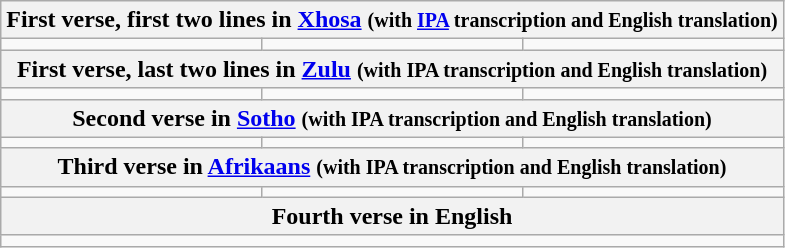<table class="wikitable">
<tr>
<th colspan="3" class="center">First verse, first two lines in <a href='#'>Xhosa</a> <small>(with <a href='#'>IPA</a> transcription and English translation)</small></th>
</tr>
<tr style="vertical-align:top; white-space:nowrap;">
<td></td>
<td></td>
<td></td>
</tr>
<tr>
<th colspan="3" class="center">First verse, last two lines in <a href='#'>Zulu</a> <small>(with IPA transcription and English translation)</small></th>
</tr>
<tr style="vertical-align:top; white-space:nowrap;">
<td></td>
<td></td>
<td></td>
</tr>
<tr>
<th colspan="3" class="center">Second verse in <a href='#'>Sotho</a> <small>(with IPA transcription and English translation)</small></th>
</tr>
<tr style="vertical-align:top; white-space:nowrap;">
<td></td>
<td></td>
<td></td>
</tr>
<tr>
<th colspan="3" class="center">Third verse in <a href='#'>Afrikaans</a> <small>(with IPA transcription and English translation)</small></th>
</tr>
<tr style="vertical-align:top; white-space:nowrap;">
<td></td>
<td></td>
<td></td>
</tr>
<tr>
<th colspan="3" class="center">Fourth verse in English</th>
</tr>
<tr style="vertical-align:top; white-space:nowrap;">
<td colspan="3"></td>
</tr>
</table>
